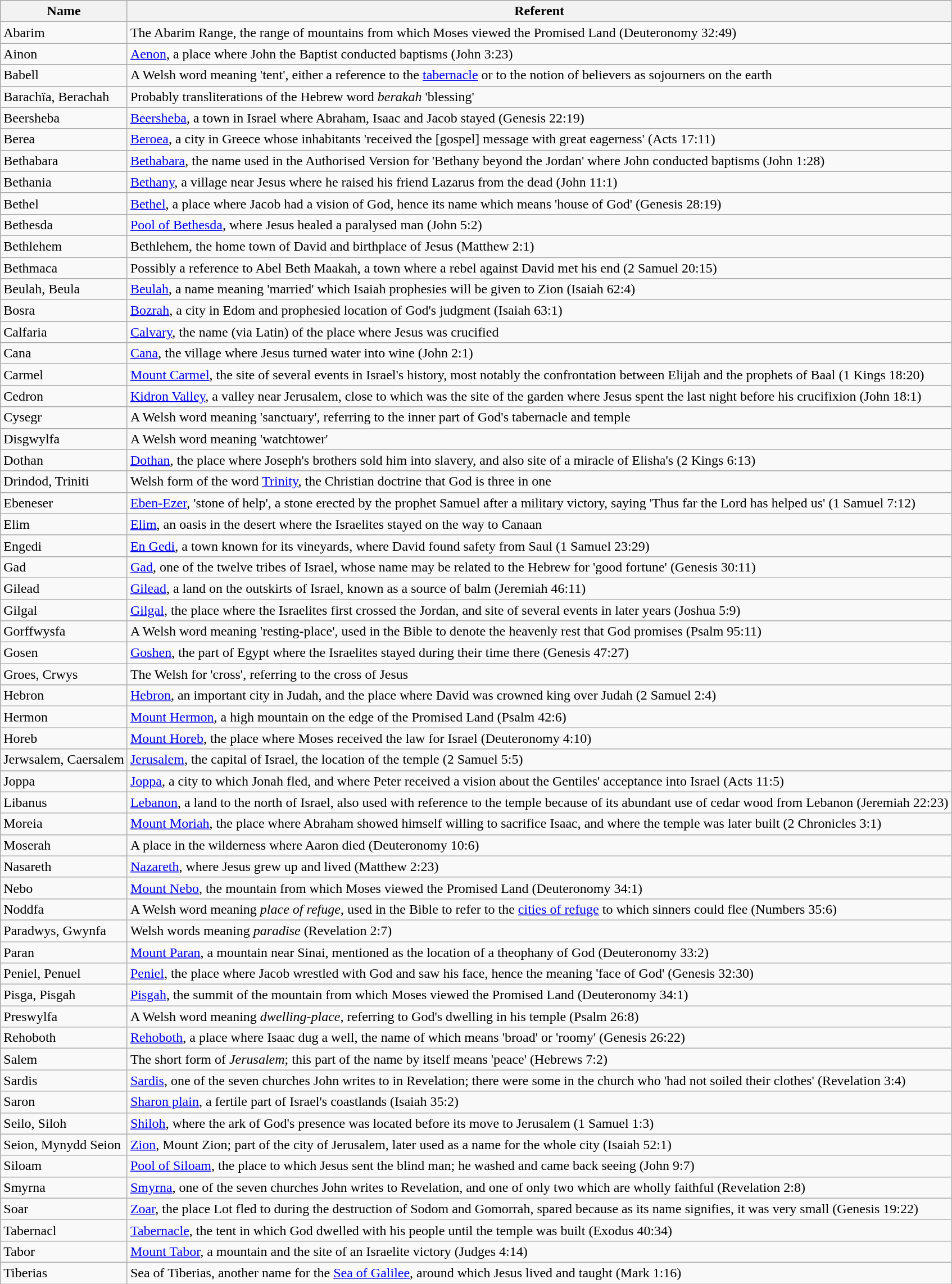<table class="wikitable">
<tr>
<th>Name</th>
<th>Referent</th>
</tr>
<tr>
<td>Abarim</td>
<td>The Abarim Range, the range of mountains from which Moses viewed the Promised Land (Deuteronomy 32:49)</td>
</tr>
<tr>
<td>Ainon</td>
<td><a href='#'>Aenon</a>, a place where John the Baptist conducted baptisms (John 3:23)</td>
</tr>
<tr>
<td>Babell</td>
<td>A Welsh word meaning 'tent', either a reference to the <a href='#'>tabernacle</a> or to the notion of believers as sojourners on the earth</td>
</tr>
<tr>
<td>Barachïa, Berachah</td>
<td>Probably transliterations of the Hebrew word <em>berakah</em> 'blessing'</td>
</tr>
<tr>
<td>Beersheba</td>
<td><a href='#'>Beersheba</a>, a town in Israel where Abraham, Isaac and Jacob stayed (Genesis 22:19)</td>
</tr>
<tr>
<td>Berea</td>
<td><a href='#'>Beroea</a>, a city in Greece whose inhabitants 'received the [gospel] message with great eagerness' (Acts 17:11)</td>
</tr>
<tr>
<td>Bethabara</td>
<td><a href='#'>Bethabara</a>, the name used in the Authorised Version for 'Bethany beyond the Jordan' where John conducted baptisms (John 1:28)</td>
</tr>
<tr>
<td>Bethania</td>
<td><a href='#'>Bethany</a>, a village near Jesus where he raised his friend Lazarus from the dead (John 11:1)</td>
</tr>
<tr>
<td>Bethel</td>
<td><a href='#'>Bethel</a>, a place where Jacob had a vision of God, hence its name which means 'house of God' (Genesis 28:19)</td>
</tr>
<tr>
<td>Bethesda</td>
<td><a href='#'>Pool of Bethesda</a>, where Jesus healed a paralysed man (John 5:2)</td>
</tr>
<tr>
<td>Bethlehem</td>
<td>Bethlehem, the home town of David and birthplace of Jesus (Matthew 2:1)</td>
</tr>
<tr>
<td>Bethmaca</td>
<td>Possibly a reference to Abel Beth Maakah, a town where a rebel against David met his end (2 Samuel 20:15)</td>
</tr>
<tr>
<td>Beulah, Beula</td>
<td><a href='#'>Beulah</a>, a name meaning 'married' which Isaiah prophesies will be given to Zion (Isaiah 62:4)</td>
</tr>
<tr>
<td>Bosra</td>
<td><a href='#'>Bozrah</a>, a city in Edom and prophesied location of God's judgment (Isaiah 63:1)</td>
</tr>
<tr>
<td>Calfaria</td>
<td><a href='#'>Calvary</a>, the name (via Latin) of the place where Jesus was crucified</td>
</tr>
<tr>
<td>Cana</td>
<td><a href='#'>Cana</a>, the village where Jesus turned water into wine (John 2:1)</td>
</tr>
<tr>
<td>Carmel</td>
<td><a href='#'>Mount Carmel</a>, the site of several events in Israel's history, most notably the confrontation between Elijah and the prophets of Baal (1 Kings 18:20)</td>
</tr>
<tr>
<td>Cedron</td>
<td><a href='#'>Kidron Valley</a>, a valley near Jerusalem, close to which was the site of the garden where Jesus spent the last night before his crucifixion (John 18:1)</td>
</tr>
<tr>
<td>Cysegr</td>
<td>A Welsh word meaning 'sanctuary', referring to the inner part of God's tabernacle and temple</td>
</tr>
<tr>
<td>Disgwylfa</td>
<td>A Welsh word meaning 'watchtower'</td>
</tr>
<tr>
<td>Dothan</td>
<td><a href='#'>Dothan</a>, the place where Joseph's brothers sold him into slavery, and also site of a miracle of Elisha's (2 Kings 6:13)</td>
</tr>
<tr>
<td>Drindod, Triniti</td>
<td>Welsh form of the word <a href='#'>Trinity</a>, the Christian doctrine that God is three in one</td>
</tr>
<tr>
<td>Ebeneser</td>
<td><a href='#'>Eben-Ezer</a>, 'stone of help', a stone erected by the prophet Samuel after a military victory, saying 'Thus far the Lord has helped us' (1 Samuel 7:12)</td>
</tr>
<tr>
<td>Elim</td>
<td><a href='#'>Elim</a>, an oasis in the desert where the Israelites stayed on the way to Canaan</td>
</tr>
<tr>
<td>Engedi</td>
<td><a href='#'>En Gedi</a>, a town known for its vineyards, where David found safety from Saul (1 Samuel 23:29)</td>
</tr>
<tr>
<td>Gad</td>
<td><a href='#'>Gad</a>, one of the twelve tribes of Israel, whose name may be related to the Hebrew for 'good fortune' (Genesis 30:11)</td>
</tr>
<tr>
<td>Gilead</td>
<td><a href='#'>Gilead</a>, a land on the outskirts of Israel, known as a source of balm (Jeremiah 46:11)</td>
</tr>
<tr>
<td>Gilgal</td>
<td><a href='#'>Gilgal</a>, the place where the Israelites first crossed the Jordan, and site of several events in later years (Joshua 5:9)</td>
</tr>
<tr>
<td>Gorffwysfa</td>
<td>A Welsh word meaning 'resting-place', used in the Bible to denote the heavenly rest that God promises (Psalm 95:11)</td>
</tr>
<tr>
<td>Gosen</td>
<td><a href='#'>Goshen</a>, the part of Egypt where the Israelites stayed during their time there (Genesis 47:27)</td>
</tr>
<tr>
<td>Groes, Crwys</td>
<td>The Welsh for 'cross', referring to the cross of Jesus</td>
</tr>
<tr>
<td>Hebron</td>
<td><a href='#'>Hebron</a>, an important city in Judah, and the place where David was crowned king over Judah (2 Samuel 2:4)</td>
</tr>
<tr>
<td>Hermon</td>
<td><a href='#'>Mount Hermon</a>, a high mountain on the edge of the Promised Land (Psalm 42:6)</td>
</tr>
<tr>
<td>Horeb</td>
<td><a href='#'>Mount Horeb</a>, the place where Moses received the law for Israel (Deuteronomy 4:10)</td>
</tr>
<tr>
<td>Jerwsalem, Caersalem</td>
<td><a href='#'>Jerusalem</a>, the capital of Israel, the location of the temple (2 Samuel 5:5)</td>
</tr>
<tr>
<td>Joppa</td>
<td><a href='#'>Joppa</a>, a city to which Jonah fled, and where Peter received a vision about the Gentiles' acceptance into Israel (Acts 11:5)</td>
</tr>
<tr>
<td>Libanus</td>
<td><a href='#'>Lebanon</a>, a land to the north of Israel, also used with reference to the temple because of its abundant use of cedar wood from Lebanon (Jeremiah 22:23)</td>
</tr>
<tr>
<td>Moreia</td>
<td><a href='#'>Mount Moriah</a>, the place where Abraham showed himself willing to sacrifice Isaac, and where the temple was later built (2 Chronicles 3:1)</td>
</tr>
<tr>
<td>Moserah</td>
<td>A place in the wilderness where Aaron died (Deuteronomy 10:6)</td>
</tr>
<tr>
<td>Nasareth</td>
<td><a href='#'>Nazareth</a>, where Jesus grew up and lived (Matthew 2:23)</td>
</tr>
<tr>
<td>Nebo</td>
<td><a href='#'>Mount Nebo</a>, the mountain from which Moses viewed the Promised Land (Deuteronomy 34:1)</td>
</tr>
<tr>
<td>Noddfa</td>
<td>A Welsh word meaning <em>place of refuge</em>, used in the Bible to refer to the <a href='#'>cities of refuge</a> to which sinners could flee (Numbers 35:6)</td>
</tr>
<tr>
<td>Paradwys, Gwynfa</td>
<td>Welsh words meaning <em>paradise</em> (Revelation 2:7)</td>
</tr>
<tr>
<td>Paran</td>
<td><a href='#'>Mount Paran</a>, a mountain near Sinai, mentioned as the location of a theophany of God (Deuteronomy 33:2)</td>
</tr>
<tr>
<td>Peniel, Penuel</td>
<td><a href='#'>Peniel</a>, the place where Jacob wrestled with God and saw his face, hence the meaning 'face of God' (Genesis 32:30)</td>
</tr>
<tr>
<td>Pisga, Pisgah</td>
<td><a href='#'>Pisgah</a>, the summit of the mountain from which Moses viewed the Promised Land (Deuteronomy 34:1)</td>
</tr>
<tr>
<td>Preswylfa</td>
<td>A Welsh word meaning <em>dwelling-place,</em> referring to God's dwelling in his temple (Psalm 26:8)</td>
</tr>
<tr>
<td>Rehoboth</td>
<td><a href='#'>Rehoboth</a>, a place where Isaac dug a well, the name of which means 'broad' or 'roomy' (Genesis 26:22)</td>
</tr>
<tr>
<td>Salem</td>
<td>The short form of <em>Jerusalem</em>; this part of the name by itself means 'peace' (Hebrews 7:2)</td>
</tr>
<tr>
<td>Sardis</td>
<td><a href='#'>Sardis</a>, one of the seven churches John writes to in Revelation; there were some in the church who 'had not soiled their clothes' (Revelation 3:4)</td>
</tr>
<tr>
<td>Saron</td>
<td><a href='#'>Sharon plain</a>, a fertile part of Israel's coastlands (Isaiah 35:2)</td>
</tr>
<tr>
<td>Seilo, Siloh</td>
<td><a href='#'>Shiloh</a>, where the ark of God's presence was located before its move to Jerusalem (1 Samuel 1:3)</td>
</tr>
<tr>
<td>Seion, Mynydd Seion</td>
<td><a href='#'>Zion</a>, Mount Zion; part of the city of Jerusalem, later used as a name for the whole city (Isaiah 52:1)</td>
</tr>
<tr>
<td>Siloam</td>
<td><a href='#'>Pool of Siloam</a>, the place to which Jesus sent the blind man; he washed and came back seeing (John 9:7)</td>
</tr>
<tr>
<td>Smyrna</td>
<td><a href='#'>Smyrna</a>, one of the seven churches John writes to Revelation, and one of only two which are wholly faithful (Revelation 2:8)</td>
</tr>
<tr>
<td>Soar</td>
<td><a href='#'>Zoar</a>, the place Lot fled to during the destruction of Sodom and Gomorrah, spared because as its name signifies, it was very small (Genesis 19:22)</td>
</tr>
<tr>
<td>Tabernacl</td>
<td><a href='#'>Tabernacle</a>, the tent in which God dwelled with his people until the temple was built (Exodus 40:34)</td>
</tr>
<tr>
<td>Tabor</td>
<td><a href='#'>Mount Tabor</a>, a mountain and the site of an Israelite victory (Judges 4:14)</td>
</tr>
<tr>
<td>Tiberias</td>
<td>Sea of Tiberias, another name for the <a href='#'>Sea of Galilee</a>, around which Jesus lived and taught (Mark 1:16)</td>
</tr>
</table>
